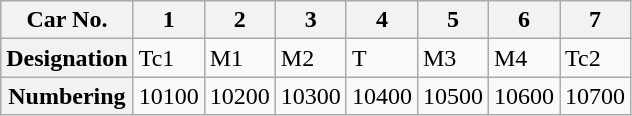<table class="wikitable">
<tr>
<th>Car No.</th>
<th>1</th>
<th>2</th>
<th>3</th>
<th>4</th>
<th>5</th>
<th>6</th>
<th>7</th>
</tr>
<tr>
<th>Designation</th>
<td>Tc1</td>
<td>M1</td>
<td>M2</td>
<td>T</td>
<td>M3</td>
<td>M4</td>
<td>Tc2</td>
</tr>
<tr>
<th>Numbering</th>
<td>10100</td>
<td>10200</td>
<td>10300</td>
<td>10400</td>
<td>10500</td>
<td>10600</td>
<td>10700</td>
</tr>
</table>
